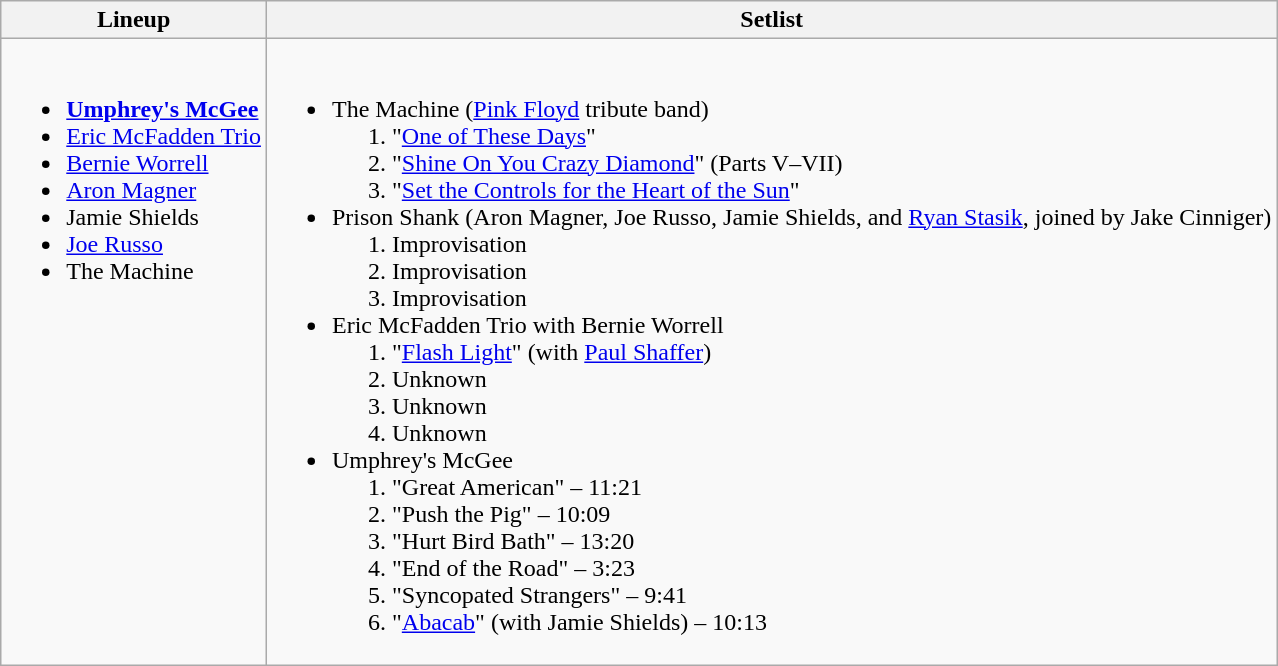<table class="wikitable">
<tr>
<th>Lineup</th>
<th>Setlist</th>
</tr>
<tr style="vertical-align:top;">
<td><br><ul><li><strong><a href='#'>Umphrey's McGee</a></strong></li><li><a href='#'>Eric McFadden Trio</a></li><li><a href='#'>Bernie Worrell</a></li><li><a href='#'>Aron Magner</a></li><li>Jamie Shields</li><li><a href='#'>Joe Russo</a></li><li>The Machine</li></ul></td>
<td><br><ul><li>The Machine (<a href='#'>Pink Floyd</a> tribute band)<ol><li>"<a href='#'>One of These Days</a>"</li><li>"<a href='#'>Shine On You Crazy Diamond</a>" (Parts V–VII)</li><li>"<a href='#'>Set the Controls for the Heart of the Sun</a>"</li></ol></li><li>Prison Shank (Aron Magner, Joe Russo, Jamie Shields, and <a href='#'>Ryan Stasik</a>, joined by Jake Cinniger)<ol><li>Improvisation</li><li>Improvisation</li><li>Improvisation</li></ol></li><li>Eric McFadden Trio with Bernie Worrell<ol><li>"<a href='#'>Flash Light</a>" (with <a href='#'>Paul Shaffer</a>)</li><li>Unknown</li><li>Unknown</li><li>Unknown</li></ol></li><li>Umphrey's McGee<ol><li>"Great American" – 11:21</li><li>"Push the Pig" – 10:09</li><li>"Hurt Bird Bath" – 13:20</li><li>"End of the Road" – 3:23</li><li>"Syncopated Strangers" – 9:41</li><li>"<a href='#'>Abacab</a>" (with Jamie Shields) – 10:13</li></ol></li></ul></td>
</tr>
</table>
